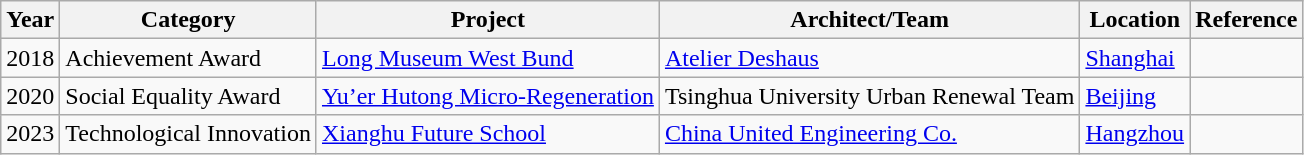<table class="wikitable sortable">
<tr>
<th>Year</th>
<th>Category</th>
<th>Project</th>
<th>Architect/Team</th>
<th>Location</th>
<th>Reference</th>
</tr>
<tr>
<td>2018</td>
<td>Achievement Award</td>
<td><a href='#'>Long Museum West Bund</a></td>
<td><a href='#'>Atelier Deshaus</a></td>
<td><a href='#'>Shanghai</a></td>
<td></td>
</tr>
<tr>
<td>2020</td>
<td>Social Equality Award</td>
<td><a href='#'>Yu’er Hutong Micro-Regeneration</a></td>
<td>Tsinghua University Urban Renewal Team</td>
<td><a href='#'>Beijing</a></td>
<td></td>
</tr>
<tr>
<td>2023</td>
<td>Technological Innovation</td>
<td><a href='#'>Xianghu Future School</a></td>
<td><a href='#'>China United Engineering Co.</a></td>
<td><a href='#'>Hangzhou</a></td>
<td></td>
</tr>
</table>
